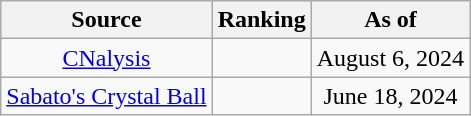<table class="wikitable" style="text-align:center">
<tr>
<th>Source</th>
<th>Ranking</th>
<th>As of</th>
</tr>
<tr>
<td><a href='#'>CNalysis</a></td>
<td></td>
<td>August 6, 2024</td>
</tr>
<tr>
<td><a href='#'>Sabato's Crystal Ball</a></td>
<td></td>
<td>June 18, 2024</td>
</tr>
</table>
